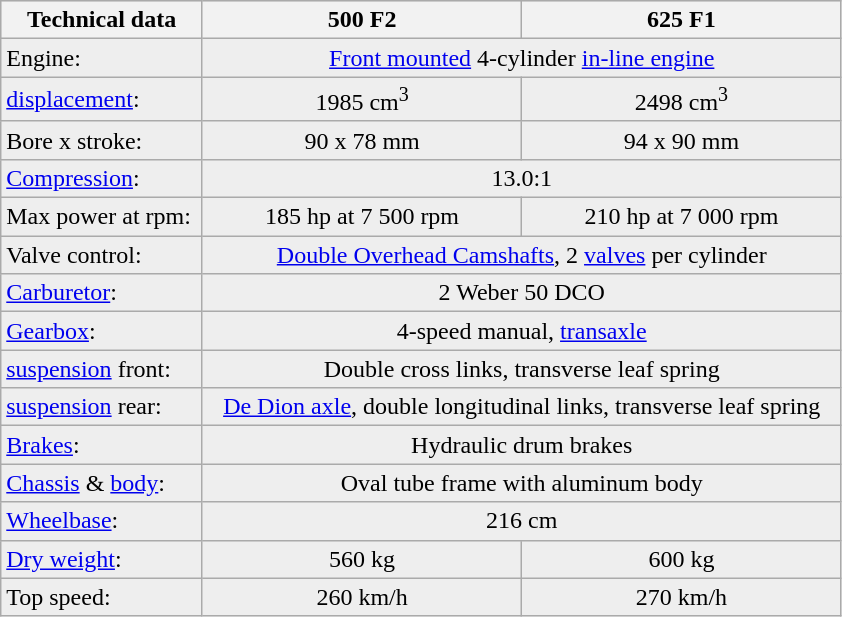<table class="prettytable">
<tr ---- bgcolor="#DDDDDD">
<th width="24%">Technical data</th>
<th width="38%">500 F2</th>
<th width="38%">625 F1</th>
</tr>
<tr ---- bgcolor="#EEEEEE">
<td>Engine: </td>
<td colspan="2" align="center"><a href='#'>Front mounted</a> 4-cylinder <a href='#'>in-line engine</a></td>
</tr>
<tr ---- bgcolor="#EEEEEE">
<td><a href='#'>displacement</a>: </td>
<td align="center">1985 cm<sup>3</sup></td>
<td align="center">2498 cm<sup>3</sup></td>
</tr>
<tr ---- bgcolor="#EEEEEE">
<td>Bore x stroke: </td>
<td align="center">90 x 78 mm</td>
<td align="center">94 x 90 mm</td>
</tr>
<tr ---- bgcolor="#EEEEEE">
<td><a href='#'>Compression</a>: </td>
<td colspan="2" align="center">13.0:1</td>
</tr>
<tr ---- bgcolor="#EEEEEE">
<td>Max power at rpm: </td>
<td align="center">185 hp at 7 500 rpm</td>
<td align="center">210 hp at 7 000 rpm</td>
</tr>
<tr ---- bgcolor="#EEEEEE">
<td>Valve control: </td>
<td colspan="2" align="center"><a href='#'>Double Overhead Camshafts</a>, 2 <a href='#'>valves</a> per cylinder</td>
</tr>
<tr ---- bgcolor="#EEEEEE">
<td><a href='#'>Carburetor</a>: </td>
<td colspan="2" align="center">2 Weber 50 DCO</td>
</tr>
<tr ---- bgcolor="#EEEEEE">
<td><a href='#'>Gearbox</a>: </td>
<td colspan="2" align="center">4-speed manual, <a href='#'>transaxle</a></td>
</tr>
<tr ---- bgcolor="#EEEEEE">
<td><a href='#'>suspension</a> front: </td>
<td colspan="2" align="center">Double cross links, transverse leaf spring</td>
</tr>
<tr ---- bgcolor="#EEEEEE">
<td><a href='#'>suspension</a> rear: </td>
<td colspan="2" align="center"><a href='#'>De Dion axle</a>, double longitudinal links, transverse leaf spring</td>
</tr>
<tr ---- bgcolor="#EEEEEE">
<td><a href='#'>Brakes</a>: </td>
<td colspan="2" align="center">Hydraulic drum brakes</td>
</tr>
<tr ---- bgcolor="#EEEEEE">
<td><a href='#'>Chassis</a> & <a href='#'>body</a>: </td>
<td colspan="2" align="center">Oval tube frame with aluminum body</td>
</tr>
<tr ---- bgcolor="#EEEEEE">
<td><a href='#'>Wheelbase</a>: </td>
<td colspan="2" align="center">216 cm</td>
</tr>
<tr ---- bgcolor="#EEEEEE">
<td><a href='#'>Dry weight</a>: </td>
<td align="center">560 kg</td>
<td align="center">600 kg</td>
</tr>
<tr ---- bgcolor="#EEEEEE">
<td>Top speed: </td>
<td align="center">260 km/h</td>
<td align="center">270 km/h</td>
</tr>
</table>
